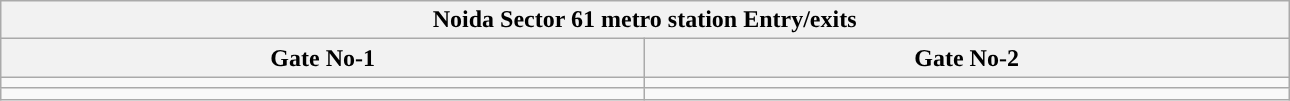<table class="wikitable" style="text-align: center;" width="68%">
<tr>
<th align="center" colspan="5" style="background:#"><span>Noida Sector 61 metro station Entry/exits</span></th>
</tr>
<tr>
<th style="width:15%;">Gate No-1</th>
<th style="width:15%;">Gate No-2</th>
</tr>
<tr>
<td></td>
<td></td>
</tr>
<tr>
<td></td>
<td></td>
</tr>
</table>
